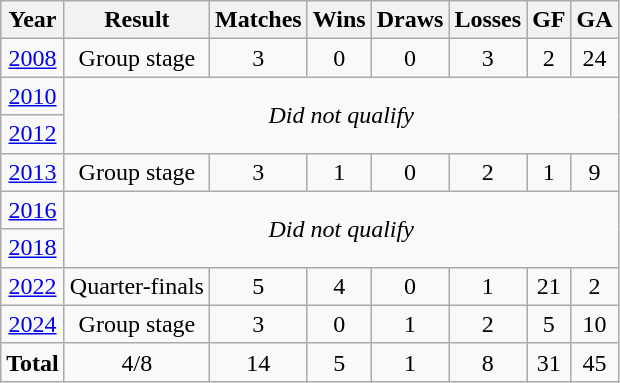<table class="wikitable" style="text-align: center;">
<tr>
<th>Year</th>
<th>Result</th>
<th>Matches</th>
<th>Wins</th>
<th>Draws</th>
<th>Losses</th>
<th>GF</th>
<th>GA</th>
</tr>
<tr>
<td> <a href='#'>2008</a></td>
<td>Group stage</td>
<td>3</td>
<td>0</td>
<td>0</td>
<td>3</td>
<td>2</td>
<td>24</td>
</tr>
<tr>
<td> <a href='#'>2010</a></td>
<td colspan=7 rowspan=2><em>Did not qualify</em></td>
</tr>
<tr>
<td> <a href='#'>2012</a></td>
</tr>
<tr>
<td> <a href='#'>2013</a></td>
<td>Group stage</td>
<td>3</td>
<td>1</td>
<td>0</td>
<td>2</td>
<td>1</td>
<td>9</td>
</tr>
<tr>
<td> <a href='#'>2016</a></td>
<td colspan=7 rowspan=2><em>Did not qualify</em></td>
</tr>
<tr>
<td>  <a href='#'>2018</a></td>
</tr>
<tr>
<td> <a href='#'>2022</a></td>
<td>Quarter-finals</td>
<td>5</td>
<td>4</td>
<td>0</td>
<td>1</td>
<td>21</td>
<td>2</td>
</tr>
<tr>
<td> <a href='#'>2024</a></td>
<td>Group stage</td>
<td>3</td>
<td>0</td>
<td>1</td>
<td>2</td>
<td>5</td>
<td>10</td>
</tr>
<tr>
<td><strong>Total</strong></td>
<td>4/8</td>
<td>14</td>
<td>5</td>
<td>1</td>
<td>8</td>
<td>31</td>
<td>45</td>
</tr>
</table>
